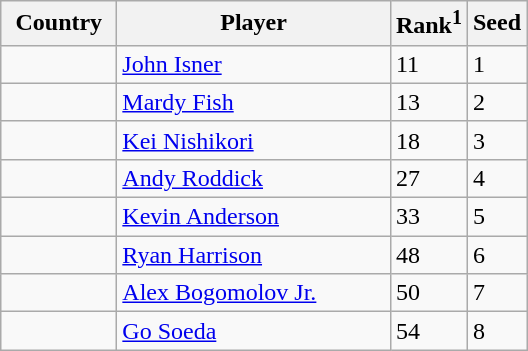<table class="sortable wikitable">
<tr>
<th width="70">Country</th>
<th width="175">Player</th>
<th>Rank<sup>1</sup></th>
<th>Seed</th>
</tr>
<tr>
<td></td>
<td><a href='#'>John Isner</a></td>
<td>11</td>
<td>1</td>
</tr>
<tr>
<td></td>
<td><a href='#'>Mardy Fish</a></td>
<td>13</td>
<td>2</td>
</tr>
<tr>
<td></td>
<td><a href='#'>Kei Nishikori</a></td>
<td>18</td>
<td>3</td>
</tr>
<tr>
<td></td>
<td><a href='#'>Andy Roddick</a></td>
<td>27</td>
<td>4</td>
</tr>
<tr>
<td></td>
<td><a href='#'>Kevin Anderson</a></td>
<td>33</td>
<td>5</td>
</tr>
<tr>
<td></td>
<td><a href='#'>Ryan Harrison</a></td>
<td>48</td>
<td>6</td>
</tr>
<tr>
<td></td>
<td><a href='#'>Alex Bogomolov Jr.</a></td>
<td>50</td>
<td>7</td>
</tr>
<tr>
<td></td>
<td><a href='#'>Go Soeda</a></td>
<td>54</td>
<td>8</td>
</tr>
</table>
